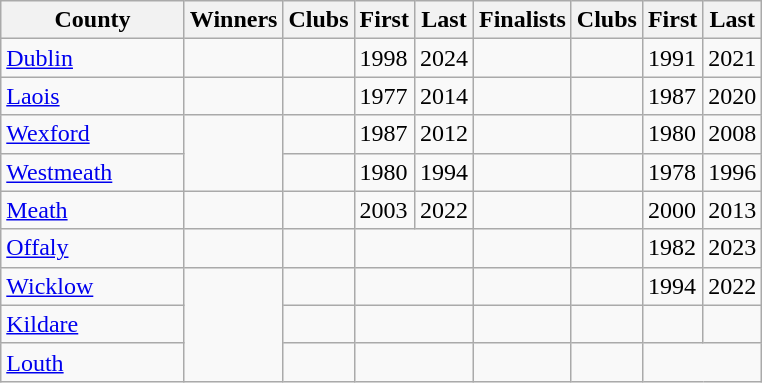<table class="wikitable">
<tr>
<th width="115px">County</th>
<th>Winners</th>
<th>Clubs</th>
<th>First</th>
<th>Last</th>
<th>Finalists</th>
<th>Clubs</th>
<th>First</th>
<th>Last</th>
</tr>
<tr>
<td> <a href='#'>Dublin</a></td>
<td rowspan="1"></td>
<td></td>
<td>1998</td>
<td>2024</td>
<td></td>
<td></td>
<td>1991</td>
<td>2021</td>
</tr>
<tr>
<td> <a href='#'>Laois</a></td>
<td rowspan="1"></td>
<td></td>
<td>1977</td>
<td>2014</td>
<td></td>
<td></td>
<td>1987</td>
<td>2020</td>
</tr>
<tr>
<td> <a href='#'>Wexford</a></td>
<td rowspan="2"></td>
<td></td>
<td>1987</td>
<td>2012</td>
<td></td>
<td></td>
<td>1980</td>
<td>2008</td>
</tr>
<tr>
<td> <a href='#'>Westmeath</a></td>
<td></td>
<td>1980</td>
<td>1994</td>
<td></td>
<td></td>
<td>1978</td>
<td>1996</td>
</tr>
<tr>
<td> <a href='#'>Meath</a></td>
<td></td>
<td></td>
<td>2003</td>
<td>2022</td>
<td></td>
<td></td>
<td>2000</td>
<td>2013</td>
</tr>
<tr>
<td> <a href='#'>Offaly</a></td>
<td></td>
<td></td>
<td colspan="2"></td>
<td></td>
<td></td>
<td>1982</td>
<td>2023</td>
</tr>
<tr>
<td> <a href='#'>Wicklow</a></td>
<td rowspan = "3"></td>
<td></td>
<td colspan="2"></td>
<td></td>
<td></td>
<td>1994</td>
<td>2022</td>
</tr>
<tr>
<td> <a href='#'>Kildare</a></td>
<td></td>
<td colspan="2"></td>
<td></td>
<td></td>
<td></td>
<td></td>
</tr>
<tr>
<td> <a href='#'>Louth</a></td>
<td></td>
<td colspan="2"></td>
<td></td>
<td></td>
<td colspan = "2"></td>
</tr>
</table>
